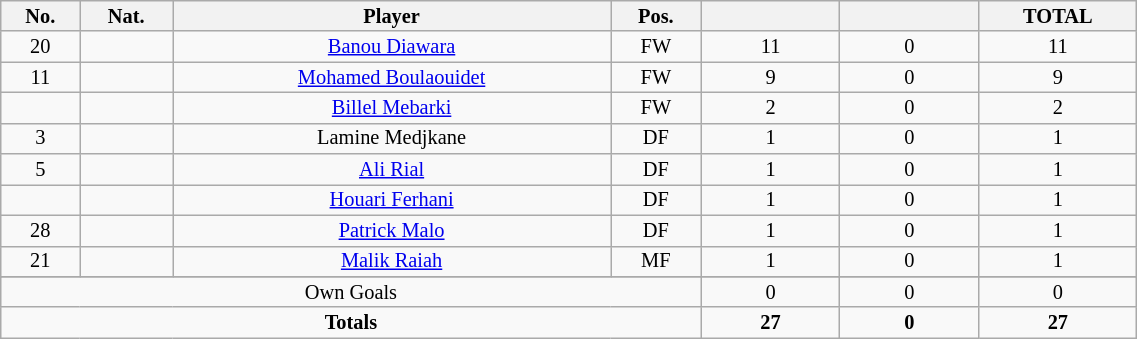<table class="wikitable sortable alternance"  style="font-size:85%; text-align:center; line-height:14px; width:60%;">
<tr>
<th width=10>No.</th>
<th width=10>Nat.</th>
<th width=140>Player</th>
<th width=10>Pos.</th>
<th width=40></th>
<th width=40></th>
<th width=10>TOTAL</th>
</tr>
<tr>
<td>20</td>
<td></td>
<td><a href='#'>Banou Diawara</a></td>
<td>FW</td>
<td>11</td>
<td>0</td>
<td>11</td>
</tr>
<tr>
<td>11</td>
<td></td>
<td><a href='#'>Mohamed Boulaouidet</a></td>
<td>FW</td>
<td>9</td>
<td>0</td>
<td>9</td>
</tr>
<tr>
<td></td>
<td></td>
<td><a href='#'>Billel Mebarki</a></td>
<td>FW</td>
<td>2</td>
<td>0</td>
<td>2</td>
</tr>
<tr>
<td>3</td>
<td></td>
<td>Lamine Medjkane</td>
<td>DF</td>
<td>1</td>
<td>0</td>
<td>1</td>
</tr>
<tr>
<td>5</td>
<td></td>
<td><a href='#'>Ali Rial</a></td>
<td>DF</td>
<td>1</td>
<td>0</td>
<td>1</td>
</tr>
<tr>
<td></td>
<td></td>
<td><a href='#'>Houari Ferhani</a></td>
<td>DF</td>
<td>1</td>
<td>0</td>
<td>1</td>
</tr>
<tr>
<td>28</td>
<td></td>
<td><a href='#'>Patrick Malo</a></td>
<td>DF</td>
<td>1</td>
<td>0</td>
<td>1</td>
</tr>
<tr>
<td>21</td>
<td></td>
<td><a href='#'>Malik Raiah</a></td>
<td>MF</td>
<td>1</td>
<td>0</td>
<td>1</td>
</tr>
<tr>
</tr>
<tr class="sortbottom">
<td colspan="4">Own Goals</td>
<td>0</td>
<td>0</td>
<td>0</td>
</tr>
<tr class="sortbottom">
<td colspan="4"><strong>Totals</strong></td>
<td><strong>27</strong></td>
<td><strong>0</strong></td>
<td><strong>27</strong></td>
</tr>
</table>
